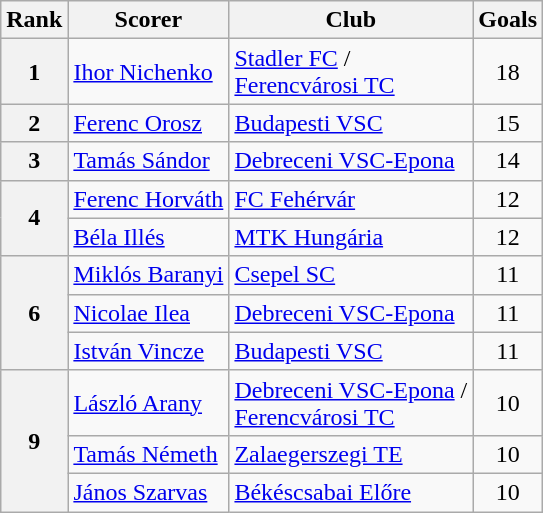<table class="wikitable" style="text-align:center">
<tr>
<th>Rank</th>
<th>Scorer</th>
<th>Club</th>
<th>Goals</th>
</tr>
<tr>
<th rowspan="1">1</th>
<td align=left> <a href='#'>Ihor Nichenko</a></td>
<td align=left><a href='#'>Stadler FC</a> /<br><a href='#'>Ferencvárosi TC</a></td>
<td>18</td>
</tr>
<tr>
<th rowspan="1">2</th>
<td align=left> <a href='#'>Ferenc Orosz</a></td>
<td align=left><a href='#'>Budapesti VSC</a></td>
<td>15</td>
</tr>
<tr>
<th rowspan="1">3</th>
<td align=left> <a href='#'>Tamás Sándor</a></td>
<td align=left><a href='#'>Debreceni VSC-Epona</a></td>
<td>14</td>
</tr>
<tr>
<th rowspan="2">4</th>
<td align=left> <a href='#'>Ferenc Horváth</a></td>
<td align=left><a href='#'>FC Fehérvár</a></td>
<td>12</td>
</tr>
<tr>
<td align=left> <a href='#'>Béla Illés</a></td>
<td align=left><a href='#'>MTK Hungária</a></td>
<td>12</td>
</tr>
<tr>
<th rowspan="3">6</th>
<td align=left> <a href='#'>Miklós Baranyi</a></td>
<td align=left><a href='#'>Csepel SC</a></td>
<td>11</td>
</tr>
<tr>
<td align=left> <a href='#'>Nicolae Ilea</a></td>
<td align=left><a href='#'>Debreceni VSC-Epona</a></td>
<td>11</td>
</tr>
<tr>
<td align=left> <a href='#'>István Vincze</a></td>
<td align=left><a href='#'>Budapesti VSC</a></td>
<td>11</td>
</tr>
<tr>
<th rowspan="3">9</th>
<td align=left> <a href='#'>László Arany</a></td>
<td align=left><a href='#'>Debreceni VSC-Epona</a> /<br><a href='#'>Ferencvárosi TC</a></td>
<td>10</td>
</tr>
<tr>
<td align=left> <a href='#'>Tamás Németh</a></td>
<td align=left><a href='#'>Zalaegerszegi TE</a></td>
<td>10</td>
</tr>
<tr>
<td align=left> <a href='#'>János Szarvas</a></td>
<td align=left><a href='#'>Békéscsabai Előre</a></td>
<td>10</td>
</tr>
</table>
